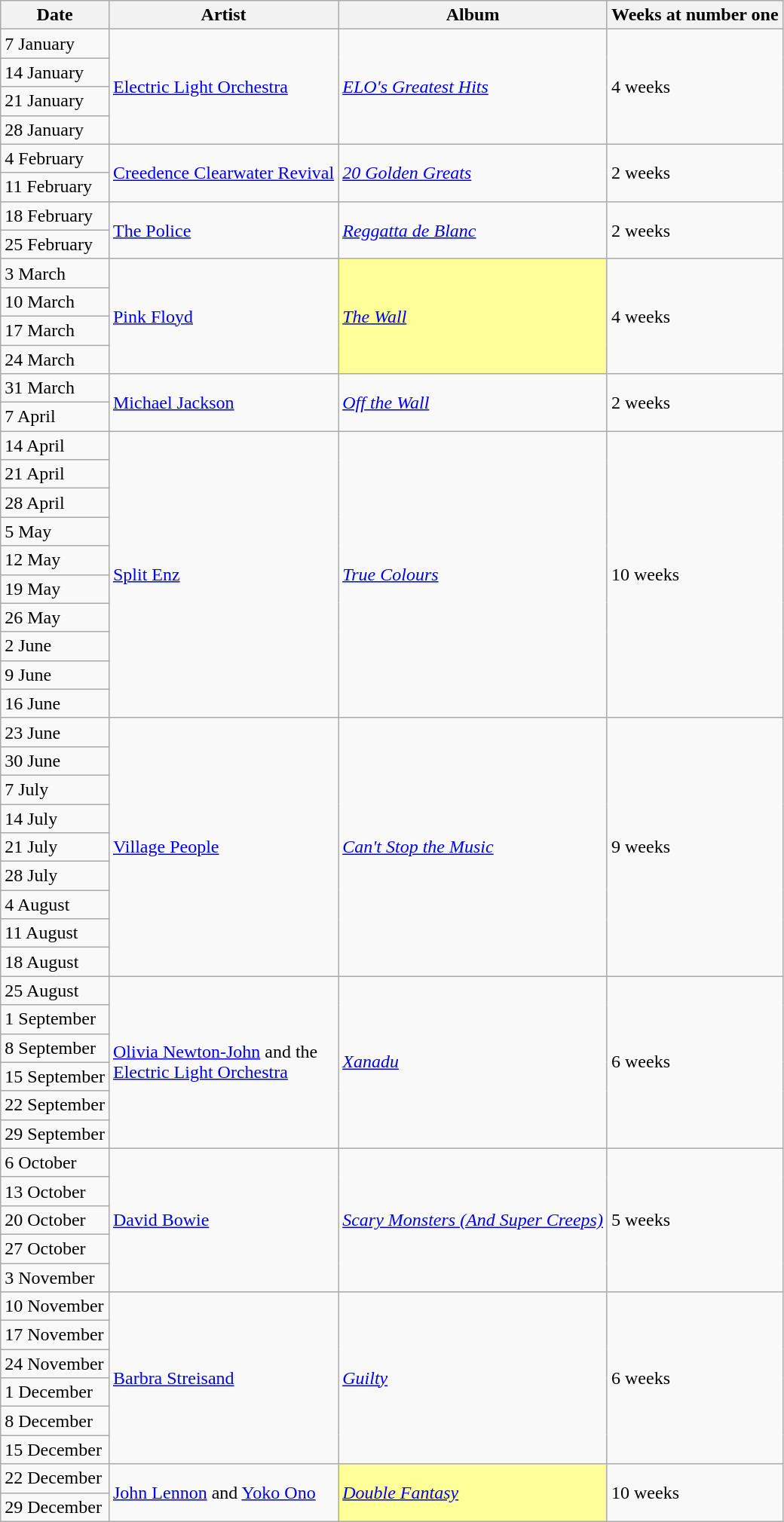<table class="wikitable">
<tr>
<th>Date</th>
<th>Artist</th>
<th>Album</th>
<th>Weeks at number one</th>
</tr>
<tr>
<td>7 January</td>
<td rowspan="4"><a href='#'>Electric Light Orchestra</a></td>
<td rowspan="4"><em><a href='#'>ELO's Greatest Hits</a></em></td>
<td rowspan="4">4 weeks</td>
</tr>
<tr>
<td>14 January</td>
</tr>
<tr>
<td>21 January</td>
</tr>
<tr>
<td>28 January</td>
</tr>
<tr>
<td>4 February</td>
<td rowspan="2"><a href='#'>Creedence Clearwater Revival</a></td>
<td rowspan="2"><em><a href='#'>20 Golden Greats</a></em></td>
<td rowspan="2">2 weeks</td>
</tr>
<tr>
<td>11 February</td>
</tr>
<tr>
<td>18 February</td>
<td rowspan="2"><a href='#'>The Police</a></td>
<td rowspan="2"><em><a href='#'>Reggatta de Blanc</a></em></td>
<td rowspan="2">2 weeks</td>
</tr>
<tr>
<td>25 February</td>
</tr>
<tr>
<td>3 March</td>
<td rowspan="4"><a href='#'>Pink Floyd</a></td>
<td bgcolor=#FFFF99 rowspan="4"><em><a href='#'>The Wall</a></em></td>
<td rowspan="4">4 weeks</td>
</tr>
<tr>
<td>10 March</td>
</tr>
<tr>
<td>17 March</td>
</tr>
<tr>
<td>24 March</td>
</tr>
<tr>
<td>31 March</td>
<td rowspan="2"><a href='#'>Michael Jackson</a></td>
<td rowspan="2"><em><a href='#'>Off the Wall</a></em></td>
<td rowspan="2">2 weeks</td>
</tr>
<tr>
<td>7 April</td>
</tr>
<tr>
<td>14 April</td>
<td rowspan="10"><a href='#'>Split Enz</a></td>
<td rowspan="10"><em><a href='#'>True Colours</a></em></td>
<td rowspan="10">10 weeks</td>
</tr>
<tr>
<td>21 April</td>
</tr>
<tr>
<td>28 April</td>
</tr>
<tr>
<td>5 May</td>
</tr>
<tr>
<td>12 May</td>
</tr>
<tr>
<td>19 May</td>
</tr>
<tr>
<td>26 May</td>
</tr>
<tr>
<td>2 June</td>
</tr>
<tr>
<td>9 June</td>
</tr>
<tr>
<td>16 June</td>
</tr>
<tr>
<td>23 June</td>
<td rowspan="9"><a href='#'>Village People</a></td>
<td rowspan="9"><em><a href='#'>Can't Stop the Music</a></em></td>
<td rowspan="9">9 weeks</td>
</tr>
<tr>
<td>30 June</td>
</tr>
<tr>
<td>7 July</td>
</tr>
<tr>
<td>14 July</td>
</tr>
<tr>
<td>21 July</td>
</tr>
<tr>
<td>28 July</td>
</tr>
<tr>
<td>4 August</td>
</tr>
<tr>
<td>11 August</td>
</tr>
<tr>
<td>18 August</td>
</tr>
<tr>
<td>25 August</td>
<td rowspan="6"><a href='#'>Olivia Newton-John</a> and the<br><a href='#'>Electric Light Orchestra</a></td>
<td rowspan="6"><em><a href='#'>Xanadu</a></em></td>
<td rowspan="6">6 weeks</td>
</tr>
<tr>
<td>1 September</td>
</tr>
<tr>
<td>8 September</td>
</tr>
<tr>
<td>15 September</td>
</tr>
<tr>
<td>22 September</td>
</tr>
<tr>
<td>29 September</td>
</tr>
<tr>
<td>6 October</td>
<td rowspan="5"><a href='#'>David Bowie</a></td>
<td rowspan="5"><em><a href='#'>Scary Monsters (And Super Creeps)</a></em></td>
<td rowspan="5">5 weeks</td>
</tr>
<tr>
<td>13 October</td>
</tr>
<tr>
<td>20 October</td>
</tr>
<tr>
<td>27 October</td>
</tr>
<tr>
<td>3 November</td>
</tr>
<tr>
<td>10 November</td>
<td rowspan="6"><a href='#'>Barbra Streisand</a></td>
<td rowspan="6"><em><a href='#'>Guilty</a></em></td>
<td rowspan="6">6 weeks</td>
</tr>
<tr>
<td>17 November</td>
</tr>
<tr>
<td>24 November</td>
</tr>
<tr>
<td>1 December</td>
</tr>
<tr>
<td>8 December</td>
</tr>
<tr>
<td>15 December</td>
</tr>
<tr>
<td>22 December</td>
<td rowspan="2"><a href='#'>John Lennon</a> and <a href='#'>Yoko Ono</a></td>
<td bgcolor=#FFFF99 rowspan="2"><em><a href='#'>Double Fantasy</a></em></td>
<td rowspan="2">10 weeks</td>
</tr>
<tr>
<td>29 December</td>
</tr>
</table>
